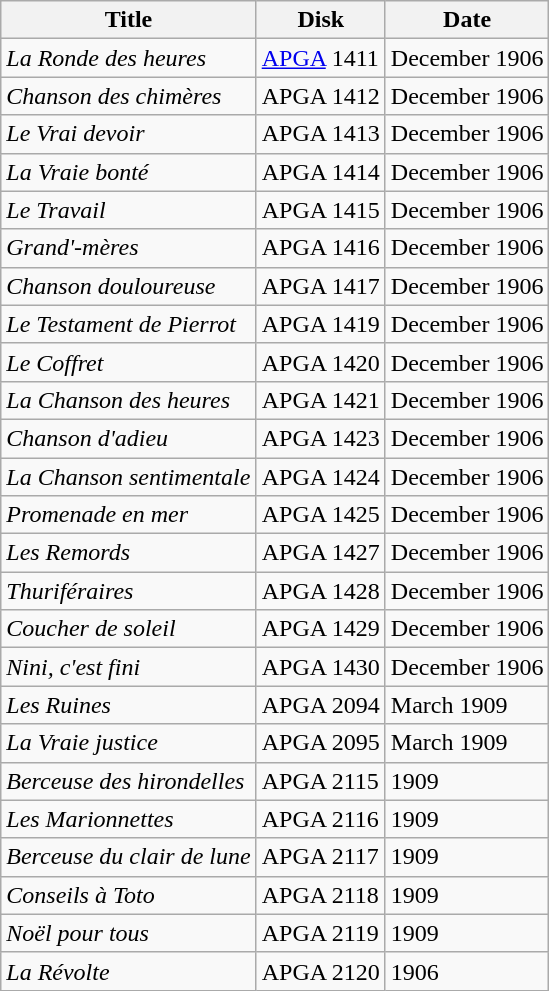<table class="wikitable sortable alternance">
<tr>
<th>Title</th>
<th>Disk</th>
<th>Date</th>
</tr>
<tr>
<td><em>La Ronde des heures</em></td>
<td><a href='#'>APGA</a> 1411</td>
<td>December 1906</td>
</tr>
<tr>
<td><em>Chanson des chimères</em></td>
<td>APGA 1412</td>
<td>December 1906</td>
</tr>
<tr>
<td><em>Le Vrai devoir</em></td>
<td>APGA 1413</td>
<td>December 1906</td>
</tr>
<tr>
<td><em>La Vraie bonté</em></td>
<td>APGA 1414</td>
<td>December 1906</td>
</tr>
<tr>
<td><em>Le Travail</em></td>
<td>APGA 1415</td>
<td>December 1906</td>
</tr>
<tr>
<td><em>Grand'-mères</em></td>
<td>APGA 1416</td>
<td>December 1906</td>
</tr>
<tr>
<td><em>Chanson douloureuse</em></td>
<td>APGA 1417</td>
<td>December 1906</td>
</tr>
<tr>
<td><em> Le Testament de Pierrot</em></td>
<td>APGA 1419</td>
<td>December 1906</td>
</tr>
<tr>
<td><em>Le Coffret</em></td>
<td>APGA 1420</td>
<td>December 1906</td>
</tr>
<tr>
<td><em>La Chanson des heures</em></td>
<td>APGA 1421</td>
<td>December 1906</td>
</tr>
<tr>
<td><em>Chanson d'adieu</em></td>
<td>APGA 1423</td>
<td>December 1906</td>
</tr>
<tr>
<td><em>La Chanson sentimentale</em></td>
<td>APGA 1424</td>
<td>December 1906</td>
</tr>
<tr>
<td><em>Promenade en mer</em></td>
<td>APGA 1425</td>
<td>December 1906</td>
</tr>
<tr>
<td><em>Les Remords</em></td>
<td>APGA 1427</td>
<td>December 1906</td>
</tr>
<tr>
<td><em>Thuriféraires</em></td>
<td>APGA 1428</td>
<td>December 1906</td>
</tr>
<tr>
<td><em>Coucher de soleil</em></td>
<td>APGA 1429</td>
<td>December 1906</td>
</tr>
<tr>
<td><em>Nini, c'est fini</em></td>
<td>APGA 1430</td>
<td>December 1906</td>
</tr>
<tr>
<td><em>Les Ruines</em></td>
<td>APGA 2094</td>
<td>March 1909</td>
</tr>
<tr>
<td><em>La Vraie justice</em></td>
<td>APGA 2095</td>
<td>March 1909</td>
</tr>
<tr>
<td><em>Berceuse des hirondelles</em></td>
<td>APGA 2115</td>
<td>1909</td>
</tr>
<tr>
<td><em>Les Marionnettes</em></td>
<td>APGA 2116</td>
<td>1909</td>
</tr>
<tr>
<td><em>Berceuse du clair de lune</em></td>
<td>APGA 2117</td>
<td>1909</td>
</tr>
<tr>
<td><em>Conseils à Toto</em></td>
<td>APGA 2118</td>
<td>1909</td>
</tr>
<tr>
<td><em>Noël pour tous</em></td>
<td>APGA 2119</td>
<td>1909</td>
</tr>
<tr>
<td><em>La Révolte</em></td>
<td>APGA 2120</td>
<td>1906</td>
</tr>
</table>
